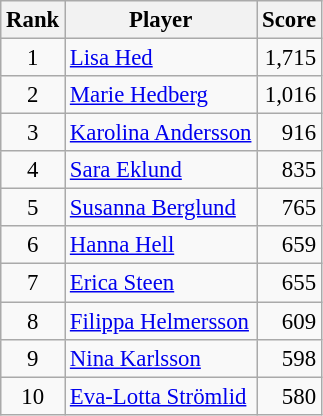<table class="wikitable" style="font-size:95%;">
<tr>
<th>Rank</th>
<th>Player</th>
<th>Score</th>
</tr>
<tr>
<td align=center>1</td>
<td> <a href='#'>Lisa Hed</a></td>
<td align=right>1,715</td>
</tr>
<tr>
<td align=center>2</td>
<td> <a href='#'>Marie Hedberg</a></td>
<td align=right>1,016</td>
</tr>
<tr>
<td align=center>3</td>
<td> <a href='#'>Karolina Andersson</a></td>
<td align=right>916</td>
</tr>
<tr>
<td align=center>4</td>
<td> <a href='#'>Sara Eklund</a></td>
<td align=right>835</td>
</tr>
<tr>
<td align=center>5</td>
<td> <a href='#'>Susanna Berglund</a></td>
<td align=right>765</td>
</tr>
<tr>
<td align=center>6</td>
<td> <a href='#'>Hanna Hell</a></td>
<td align=right>659</td>
</tr>
<tr>
<td align=center>7</td>
<td> <a href='#'>Erica Steen</a></td>
<td align=right>655</td>
</tr>
<tr>
<td align=center>8</td>
<td> <a href='#'>Filippa Helmersson</a></td>
<td align=right>609</td>
</tr>
<tr>
<td align=center>9</td>
<td> <a href='#'>Nina Karlsson</a></td>
<td align=right>598</td>
</tr>
<tr>
<td align=center>10</td>
<td> <a href='#'>Eva-Lotta Strömlid</a></td>
<td align=right>580</td>
</tr>
</table>
